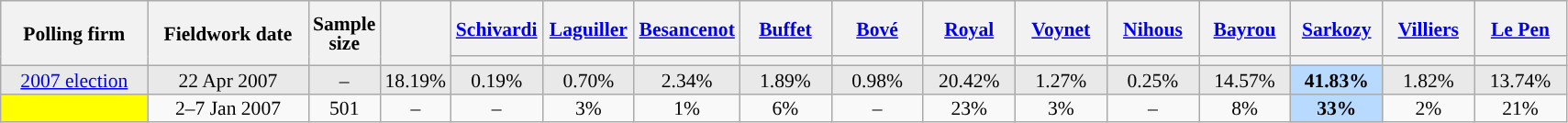<table class="wikitable sortable" style="text-align:center;font-size:90%;line-height:14px;">
<tr style="height:40px;">
<th style="width:100px;" rowspan="2">Polling firm</th>
<th style="width:110px;" rowspan="2">Fieldwork date</th>
<th style="width:35px;" rowspan="2">Sample<br>size</th>
<th style="width:30px;" rowspan="2"></th>
<th class="unsortable" style="width:60px;"><a href='#'>Schivardi</a><br></th>
<th class="unsortable" style="width:60px;"><a href='#'>Laguiller</a><br></th>
<th class="unsortable" style="width:60px;"><a href='#'>Besancenot</a><br></th>
<th class="unsortable" style="width:60px;"><a href='#'>Buffet</a><br></th>
<th class="unsortable" style="width:60px;"><a href='#'>Bové</a><br></th>
<th class="unsortable" style="width:60px;"><a href='#'>Royal</a><br></th>
<th class="unsortable" style="width:60px;"><a href='#'>Voynet</a><br></th>
<th class="unsortable" style="width:60px;"><a href='#'>Nihous</a><br></th>
<th class="unsortable" style="width:60px;"><a href='#'>Bayrou</a><br></th>
<th class="unsortable" style="width:60px;"><a href='#'>Sarkozy</a><br></th>
<th class="unsortable" style="width:60px;"><a href='#'>Villiers</a><br></th>
<th class="unsortable" style="width:60px;"><a href='#'>Le Pen</a><br></th>
</tr>
<tr>
<th style="background:"></th>
<th style="background:"></th>
<th style="background:"></th>
<th style="background:"></th>
<th style="background:"></th>
<th style="background:"></th>
<th style="background:"></th>
<th style="background:"></th>
<th style="background:"></th>
<th style="background:"></th>
<th style="background:"></th>
<th style="background:"></th>
</tr>
<tr style="background:#E9E9E9;">
<td><a href='#'>2007 election</a></td>
<td data-sort-value="2007-04-22">22 Apr 2007</td>
<td>–</td>
<td>18.19%</td>
<td>0.19%</td>
<td>0.70%</td>
<td>2.34%</td>
<td>1.89%</td>
<td>0.98%</td>
<td>20.42%</td>
<td>1.27%</td>
<td>0.25%</td>
<td>14.57%</td>
<td style="background:#B9DAFF;"><strong>41.83%</strong></td>
<td>1.82%</td>
<td>13.74%</td>
</tr>
<tr>
<td style="background:yellow;"></td>
<td data-sort-value="2007-01-07">2–7 Jan 2007</td>
<td>501</td>
<td>–</td>
<td>–</td>
<td>3%</td>
<td>1%</td>
<td>6%</td>
<td>–</td>
<td>23%</td>
<td>3%</td>
<td>–</td>
<td>8%</td>
<td style="background:#B9DAFF;"><strong>33%</strong></td>
<td>2%</td>
<td>21%</td>
</tr>
</table>
